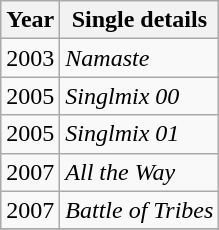<table class="wikitable">
<tr>
<th>Year</th>
<th>Single details</th>
</tr>
<tr>
<td>2003</td>
<td><em>Namaste</em></td>
</tr>
<tr>
<td>2005</td>
<td><em>Singlmix 00</em></td>
</tr>
<tr>
<td>2005</td>
<td><em>Singlmix 01</em></td>
</tr>
<tr>
<td>2007</td>
<td><em>All the Way</em></td>
</tr>
<tr>
<td>2007</td>
<td><em>Battle of Tribes</em></td>
</tr>
<tr>
</tr>
</table>
